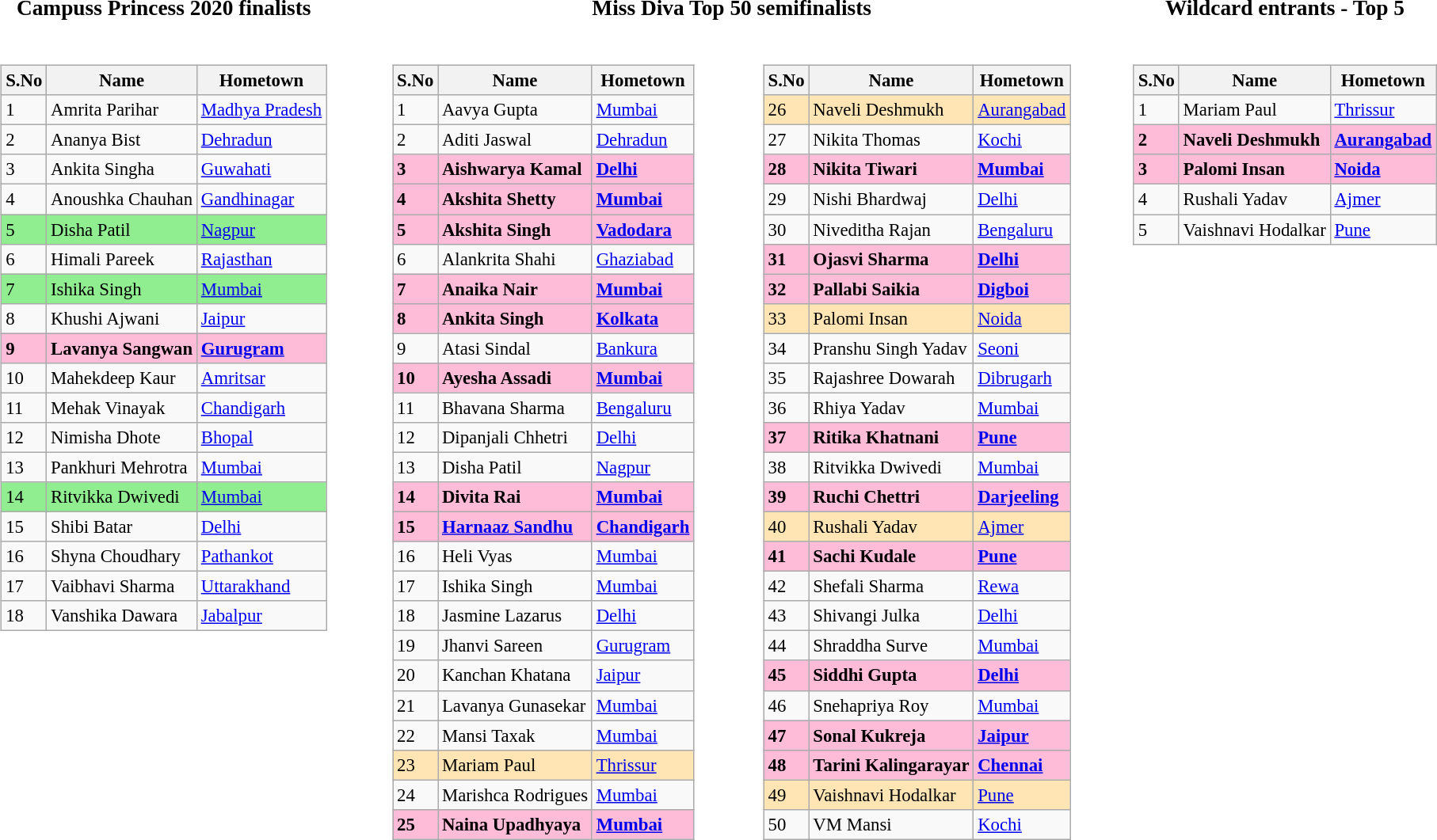<table style="font-size:95%;">
<tr>
<td width="26%" align="center"><strong><big>Campuss Princess 2020 finalists</big></strong></td>
<td colspan=2 width="50%" align="center"><strong><big>Miss Diva Top 50 semifinalists</big></strong></td>
<td width="24%" align="center"><strong><big>Wildcard entrants - Top 5</big></strong></td>
</tr>
<tr valign="top">
<td><br><table class="wikitable sortable" style="margin-left:auto;margin-right:auto;text-align:left">
<tr>
<th data-sort-type="number">S.No</th>
<th>Name</th>
<th>Hometown</th>
</tr>
<tr>
<td>1</td>
<td>Amrita Parihar</td>
<td><a href='#'>Madhya Pradesh</a></td>
</tr>
<tr>
<td>2</td>
<td>Ananya Bist</td>
<td><a href='#'>Dehradun</a></td>
</tr>
<tr>
<td>3</td>
<td>Ankita Singha</td>
<td><a href='#'>Guwahati</a></td>
</tr>
<tr>
<td>4</td>
<td>Anoushka Chauhan</td>
<td><a href='#'>Gandhinagar</a></td>
</tr>
<tr style="background-color:lightgreen;">
<td>5</td>
<td>Disha Patil</td>
<td><a href='#'>Nagpur</a></td>
</tr>
<tr>
<td>6</td>
<td>Himali Pareek</td>
<td><a href='#'>Rajasthan</a></td>
</tr>
<tr style="background-color:lightgreen;">
<td>7</td>
<td>Ishika Singh</td>
<td><a href='#'>Mumbai</a></td>
</tr>
<tr>
<td>8</td>
<td>Khushi Ajwani</td>
<td><a href='#'>Jaipur</a></td>
</tr>
<tr style="background-color:#FFBCD9; font-weight: bold">
<td>9</td>
<td>Lavanya Sangwan</td>
<td><a href='#'>Gurugram</a></td>
</tr>
<tr>
<td>10</td>
<td>Mahekdeep Kaur</td>
<td><a href='#'>Amritsar</a></td>
</tr>
<tr>
<td>11</td>
<td>Mehak Vinayak</td>
<td><a href='#'>Chandigarh</a></td>
</tr>
<tr>
<td>12</td>
<td>Nimisha Dhote</td>
<td><a href='#'>Bhopal</a></td>
</tr>
<tr>
<td>13</td>
<td>Pankhuri Mehrotra</td>
<td><a href='#'>Mumbai</a></td>
</tr>
<tr style="background-color:lightgreen;">
<td>14</td>
<td>Ritvikka Dwivedi</td>
<td><a href='#'>Mumbai</a></td>
</tr>
<tr>
<td>15</td>
<td>Shibi Batar</td>
<td><a href='#'>Delhi</a></td>
</tr>
<tr>
<td>16</td>
<td>Shyna Choudhary</td>
<td><a href='#'>Pathankot</a></td>
</tr>
<tr>
<td>17</td>
<td>Vaibhavi Sharma</td>
<td><a href='#'>Uttarakhand</a></td>
</tr>
<tr>
<td>18</td>
<td>Vanshika Dawara</td>
<td><a href='#'>Jabalpur</a></td>
</tr>
</table>
</td>
<td><br><table class="wikitable sortable" style="margin-left:auto;margin-right:auto;text-align:left">
<tr>
<th data-sort-type="number">S.No</th>
<th>Name</th>
<th>Hometown</th>
</tr>
<tr>
<td>1</td>
<td>Aavya Gupta</td>
<td><a href='#'>Mumbai</a></td>
</tr>
<tr>
<td>2</td>
<td>Aditi Jaswal</td>
<td><a href='#'>Dehradun</a></td>
</tr>
<tr style="background-color:#FFBCD9; font-weight: bold">
<td>3</td>
<td>Aishwarya Kamal</td>
<td><a href='#'>Delhi</a></td>
</tr>
<tr style="background-color:#FFBCD9; font-weight: bold">
<td>4</td>
<td>Akshita Shetty</td>
<td><a href='#'>Mumbai</a></td>
</tr>
<tr style="background-color:#FFBCD9; font-weight: bold">
<td>5</td>
<td>Akshita Singh</td>
<td><a href='#'>Vadodara</a></td>
</tr>
<tr>
<td>6</td>
<td>Alankrita Shahi</td>
<td><a href='#'>Ghaziabad</a></td>
</tr>
<tr style="background-color:#FFBCD9; font-weight: bold">
<td>7</td>
<td>Anaika Nair</td>
<td><a href='#'>Mumbai</a></td>
</tr>
<tr style="background-color:#FFBCD9; font-weight: bold">
<td>8</td>
<td>Ankita Singh</td>
<td><a href='#'>Kolkata</a></td>
</tr>
<tr>
<td>9</td>
<td>Atasi Sindal</td>
<td><a href='#'>Bankura</a></td>
</tr>
<tr style="background-color:#FFBCD9; font-weight: bold">
<td>10</td>
<td>Ayesha Assadi</td>
<td><a href='#'>Mumbai</a></td>
</tr>
<tr>
<td>11</td>
<td>Bhavana Sharma</td>
<td><a href='#'>Bengaluru</a></td>
</tr>
<tr>
<td>12</td>
<td>Dipanjali Chhetri</td>
<td><a href='#'>Delhi</a></td>
</tr>
<tr>
<td>13</td>
<td>Disha Patil</td>
<td><a href='#'>Nagpur</a></td>
</tr>
<tr style="background-color:#FFBCD9; font-weight: bold">
<td>14</td>
<td>Divita Rai</td>
<td><a href='#'>Mumbai</a></td>
</tr>
<tr style="background-color:#FFBCD9; font-weight: bold">
<td>15</td>
<td><a href='#'>Harnaaz Sandhu</a></td>
<td><a href='#'>Chandigarh</a></td>
</tr>
<tr>
<td>16</td>
<td>Heli Vyas</td>
<td><a href='#'>Mumbai</a></td>
</tr>
<tr>
<td>17</td>
<td>Ishika Singh</td>
<td><a href='#'>Mumbai</a></td>
</tr>
<tr>
<td>18</td>
<td>Jasmine Lazarus</td>
<td><a href='#'>Delhi</a></td>
</tr>
<tr>
<td>19</td>
<td>Jhanvi Sareen</td>
<td><a href='#'>Gurugram</a></td>
</tr>
<tr>
<td>20</td>
<td>Kanchan Khatana</td>
<td><a href='#'>Jaipur</a></td>
</tr>
<tr>
<td>21</td>
<td>Lavanya Gunasekar</td>
<td><a href='#'>Mumbai</a></td>
</tr>
<tr>
<td>22</td>
<td>Mansi Taxak</td>
<td><a href='#'>Mumbai</a></td>
</tr>
<tr style="background-color:#FFE5B4;">
<td>23</td>
<td>Mariam Paul</td>
<td><a href='#'>Thrissur</a></td>
</tr>
<tr>
<td>24</td>
<td>Marishca Rodrigues</td>
<td><a href='#'>Mumbai</a></td>
</tr>
<tr style="background-color:#FFBCD9; font-weight: bold">
<td>25</td>
<td>Naina Upadhyaya</td>
<td><a href='#'>Mumbai</a></td>
</tr>
</table>
</td>
<td><br><table class="wikitable sortable" style="margin-left:auto;margin-right:auto;text-align: left">
<tr>
<th data-sort-type="number">S.No</th>
<th>Name</th>
<th>Hometown</th>
</tr>
<tr style="background-color:#FFE5B4;">
<td>26</td>
<td>Naveli Deshmukh</td>
<td><a href='#'>Aurangabad</a></td>
</tr>
<tr>
<td>27</td>
<td>Nikita Thomas</td>
<td><a href='#'>Kochi</a></td>
</tr>
<tr style="background-color:#FFBCD9; font-weight: bold">
<td>28</td>
<td>Nikita Tiwari</td>
<td><a href='#'>Mumbai</a></td>
</tr>
<tr>
<td>29</td>
<td>Nishi Bhardwaj</td>
<td><a href='#'>Delhi</a></td>
</tr>
<tr>
<td>30</td>
<td>Niveditha Rajan</td>
<td><a href='#'>Bengaluru</a></td>
</tr>
<tr style="background-color:#FFBCD9; font-weight: bold">
<td>31</td>
<td>Ojasvi Sharma</td>
<td><a href='#'>Delhi</a></td>
</tr>
<tr style="background-color:#FFBCD9; font-weight: bold">
<td>32</td>
<td>Pallabi Saikia</td>
<td><a href='#'>Digboi</a></td>
</tr>
<tr style="background-color:#FFE5B4;">
<td>33</td>
<td>Palomi Insan</td>
<td><a href='#'>Noida</a></td>
</tr>
<tr>
<td>34</td>
<td>Pranshu Singh Yadav</td>
<td><a href='#'>Seoni</a></td>
</tr>
<tr>
<td>35</td>
<td>Rajashree Dowarah</td>
<td><a href='#'>Dibrugarh</a></td>
</tr>
<tr>
<td>36</td>
<td>Rhiya Yadav</td>
<td><a href='#'>Mumbai</a></td>
</tr>
<tr style="background-color:#FFBCD9; font-weight: bold">
<td>37</td>
<td>Ritika Khatnani</td>
<td><a href='#'>Pune</a></td>
</tr>
<tr>
<td>38</td>
<td>Ritvikka Dwivedi</td>
<td><a href='#'>Mumbai</a></td>
</tr>
<tr style="background-color:#FFBCD9; font-weight: bold">
<td>39</td>
<td>Ruchi Chettri</td>
<td><a href='#'>Darjeeling</a></td>
</tr>
<tr style="background-color:#FFE5B4;">
<td>40</td>
<td>Rushali Yadav</td>
<td><a href='#'>Ajmer</a></td>
</tr>
<tr style="background-color:#FFBCD9; font-weight: bold">
<td>41</td>
<td>Sachi Kudale</td>
<td><a href='#'>Pune</a></td>
</tr>
<tr>
<td>42</td>
<td>Shefali Sharma</td>
<td><a href='#'>Rewa</a></td>
</tr>
<tr>
<td>43</td>
<td>Shivangi Julka</td>
<td><a href='#'>Delhi</a></td>
</tr>
<tr>
<td>44</td>
<td>Shraddha Surve</td>
<td><a href='#'>Mumbai</a></td>
</tr>
<tr style="background-color:#FFBCD9; font-weight: bold">
<td>45</td>
<td>Siddhi Gupta</td>
<td><a href='#'>Delhi</a></td>
</tr>
<tr>
<td>46</td>
<td>Snehapriya Roy</td>
<td><a href='#'>Mumbai</a></td>
</tr>
<tr style="background-color:#FFBCD9; font-weight: bold">
<td>47</td>
<td>Sonal Kukreja</td>
<td><a href='#'>Jaipur</a></td>
</tr>
<tr style="background-color:#FFBCD9; font-weight: bold">
<td>48</td>
<td>Tarini Kalingarayar</td>
<td><a href='#'>Chennai</a></td>
</tr>
<tr style="background-color:#FFE5B4;">
<td>49</td>
<td>Vaishnavi Hodalkar</td>
<td><a href='#'>Pune</a></td>
</tr>
<tr>
<td>50</td>
<td>VM Mansi</td>
<td><a href='#'>Kochi</a></td>
</tr>
</table>
</td>
<td><br><table class="wikitable sortable" style="margin-left:auto;margin-right:auto;text-align: left">
<tr>
<th data-sort-type="number">S.No</th>
<th>Name</th>
<th>Hometown</th>
</tr>
<tr>
<td>1</td>
<td>Mariam Paul</td>
<td><a href='#'>Thrissur</a></td>
</tr>
<tr style="background-color:#FFBCD9; font-weight: bold">
<td>2</td>
<td>Naveli Deshmukh</td>
<td><a href='#'>Aurangabad</a></td>
</tr>
<tr style="background-color:#FFBCD9; font-weight: bold">
<td>3</td>
<td>Palomi Insan</td>
<td><a href='#'>Noida</a></td>
</tr>
<tr>
<td>4</td>
<td>Rushali Yadav</td>
<td><a href='#'>Ajmer</a></td>
</tr>
<tr>
<td>5</td>
<td>Vaishnavi Hodalkar</td>
<td><a href='#'>Pune</a></td>
</tr>
</table>
</td>
<td></td>
</tr>
<tr valign="top">
</tr>
</table>
